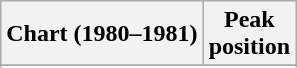<table class="wikitable sortable plainrowheaders" style="text-align:center">
<tr>
<th>Chart (1980–1981)</th>
<th>Peak<br>position</th>
</tr>
<tr>
</tr>
<tr>
</tr>
<tr>
</tr>
</table>
